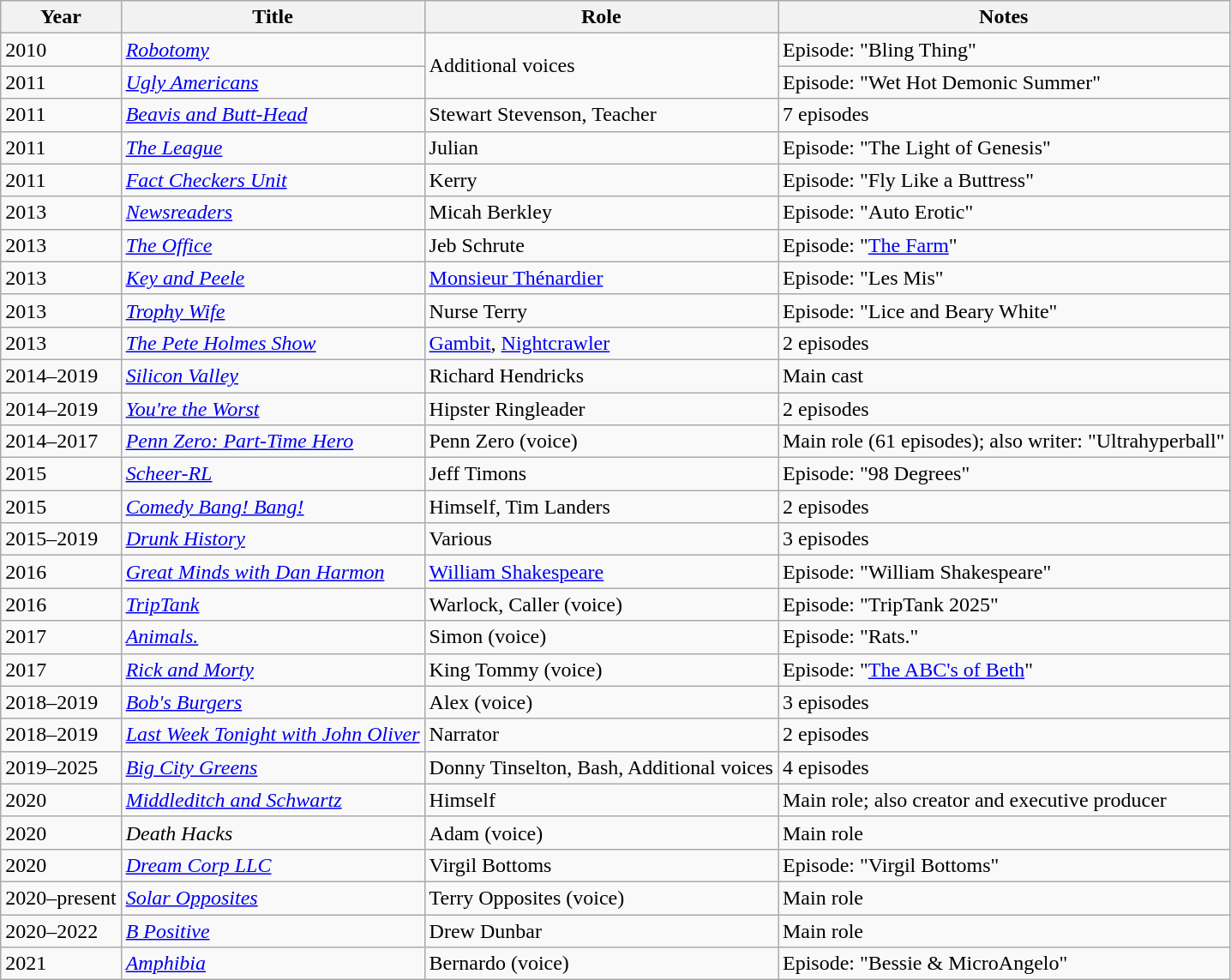<table class="wikitable sortable">
<tr>
<th>Year</th>
<th>Title</th>
<th>Role</th>
<th class="unsortable">Notes</th>
</tr>
<tr>
<td>2010</td>
<td><em><a href='#'>Robotomy</a></em></td>
<td rowspan="2">Additional voices</td>
<td>Episode: "Bling Thing"</td>
</tr>
<tr>
<td>2011</td>
<td><em><a href='#'>Ugly Americans</a></em></td>
<td>Episode: "Wet Hot Demonic Summer"</td>
</tr>
<tr>
<td>2011</td>
<td><em><a href='#'>Beavis and Butt-Head</a></em></td>
<td>Stewart Stevenson, Teacher</td>
<td>7 episodes</td>
</tr>
<tr>
<td>2011</td>
<td><em><a href='#'>The League</a></em></td>
<td>Julian</td>
<td>Episode: "The Light of Genesis"</td>
</tr>
<tr>
<td>2011</td>
<td><em><a href='#'>Fact Checkers Unit</a></em></td>
<td>Kerry</td>
<td>Episode: "Fly Like a Buttress"</td>
</tr>
<tr>
<td>2013</td>
<td><em><a href='#'>Newsreaders</a></em></td>
<td>Micah Berkley</td>
<td>Episode: "Auto Erotic"</td>
</tr>
<tr>
<td>2013</td>
<td><em><a href='#'>The Office</a></em></td>
<td>Jeb Schrute</td>
<td>Episode: "<a href='#'>The Farm</a>"</td>
</tr>
<tr>
<td>2013</td>
<td><em><a href='#'>Key and Peele</a></em></td>
<td><a href='#'>Monsieur Thénardier</a></td>
<td>Episode: "Les Mis"</td>
</tr>
<tr>
<td>2013</td>
<td><em><a href='#'>Trophy Wife</a></em></td>
<td>Nurse Terry</td>
<td>Episode: "Lice and Beary White"</td>
</tr>
<tr>
<td>2013</td>
<td><em><a href='#'>The Pete Holmes Show</a></em></td>
<td><a href='#'>Gambit</a>, <a href='#'>Nightcrawler</a></td>
<td>2 episodes</td>
</tr>
<tr>
<td>2014–2019</td>
<td><em><a href='#'>Silicon Valley</a></em></td>
<td>Richard Hendricks</td>
<td>Main cast</td>
</tr>
<tr>
<td>2014–2019</td>
<td><em><a href='#'>You're the Worst</a></em></td>
<td>Hipster Ringleader</td>
<td>2 episodes</td>
</tr>
<tr>
<td>2014–2017</td>
<td><em><a href='#'>Penn Zero: Part-Time Hero</a></em></td>
<td>Penn Zero (voice)</td>
<td>Main role (61 episodes); also writer: "Ultrahyperball"</td>
</tr>
<tr>
<td>2015</td>
<td><em><a href='#'>Scheer-RL</a></em></td>
<td>Jeff Timons</td>
<td>Episode: "98 Degrees"</td>
</tr>
<tr>
<td>2015</td>
<td><em><a href='#'>Comedy Bang! Bang!</a></em></td>
<td>Himself, Tim Landers</td>
<td>2 episodes</td>
</tr>
<tr>
<td>2015–2019</td>
<td><em><a href='#'>Drunk History</a></em></td>
<td>Various</td>
<td>3 episodes</td>
</tr>
<tr>
<td>2016</td>
<td><em><a href='#'>Great Minds with Dan Harmon</a></em></td>
<td><a href='#'>William Shakespeare</a></td>
<td>Episode: "William Shakespeare"</td>
</tr>
<tr>
<td>2016</td>
<td><em><a href='#'>TripTank</a></em></td>
<td>Warlock, Caller (voice)</td>
<td>Episode: "TripTank 2025"</td>
</tr>
<tr>
<td>2017</td>
<td><em><a href='#'>Animals.</a></em></td>
<td>Simon (voice)</td>
<td>Episode: "Rats."</td>
</tr>
<tr>
<td>2017</td>
<td><em><a href='#'>Rick and Morty</a></em></td>
<td>King Tommy (voice)</td>
<td>Episode: "<a href='#'>The ABC's of Beth</a>"</td>
</tr>
<tr>
<td>2018–2019</td>
<td><em><a href='#'>Bob's Burgers</a></em></td>
<td>Alex (voice)</td>
<td>3 episodes</td>
</tr>
<tr>
<td>2018–2019</td>
<td><em><a href='#'>Last Week Tonight with John Oliver</a></em></td>
<td>Narrator</td>
<td>2 episodes</td>
</tr>
<tr>
<td>2019–2025</td>
<td><em><a href='#'>Big City Greens</a></em></td>
<td>Donny Tinselton, Bash, Additional voices</td>
<td>4 episodes</td>
</tr>
<tr>
<td>2020</td>
<td><em><a href='#'>Middleditch and Schwartz</a></em></td>
<td>Himself</td>
<td>Main role; also creator and executive producer</td>
</tr>
<tr>
<td>2020</td>
<td><em>Death Hacks</em></td>
<td>Adam (voice)</td>
<td>Main role</td>
</tr>
<tr>
<td>2020</td>
<td><em><a href='#'>Dream Corp LLC</a></em></td>
<td>Virgil Bottoms</td>
<td>Episode: "Virgil Bottoms"</td>
</tr>
<tr>
<td>2020–present</td>
<td><em><a href='#'>Solar Opposites</a></em></td>
<td>Terry Opposites (voice)</td>
<td>Main role</td>
</tr>
<tr>
<td>2020–2022</td>
<td><em><a href='#'>B Positive</a></em></td>
<td>Drew Dunbar</td>
<td>Main role</td>
</tr>
<tr>
<td>2021</td>
<td><em><a href='#'>Amphibia</a></em></td>
<td>Bernardo (voice)</td>
<td>Episode: "Bessie & MicroAngelo"</td>
</tr>
</table>
